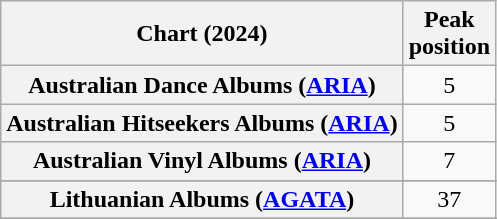<table class="wikitable sortable plainrowheaders" style="text-align:center">
<tr>
<th scope="col">Chart (2024)</th>
<th scope="col">Peak<br>position</th>
</tr>
<tr>
<th scope="row">Australian Dance Albums (<a href='#'>ARIA</a>)</th>
<td>5</td>
</tr>
<tr>
<th scope="row">Australian Hitseekers Albums (<a href='#'>ARIA</a>)</th>
<td>5</td>
</tr>
<tr>
<th scope="row">Australian Vinyl Albums (<a href='#'>ARIA</a>)</th>
<td>7</td>
</tr>
<tr>
</tr>
<tr>
</tr>
<tr>
<th scope="row">Lithuanian Albums (<a href='#'>AGATA</a>)</th>
<td>37</td>
</tr>
<tr>
</tr>
<tr>
</tr>
<tr>
</tr>
<tr>
</tr>
<tr>
</tr>
<tr>
</tr>
<tr>
</tr>
<tr>
</tr>
</table>
